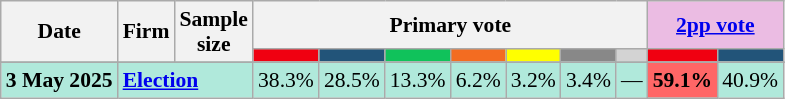<table class="nowrap wikitable tpl-blanktable" style=text-align:center;font-size:90%>
<tr>
<th rowspan=2>Date</th>
<th rowspan=2>Firm</th>
<th rowspan=2>Sample<br>size</th>
<th colspan="7">Primary vote</th>
<th colspan=2 class=unsortable style=background:#ebbce3><a href='#'>2pp vote</a></th>
</tr>
<tr>
<th class="unsortable" style="background:#F00011"></th>
<th class="unsortable" style=background:#225479></th>
<th class=unsortable style=background:#10C25B></th>
<th class=unsortable style=background:#f36c21></th>
<th class=unsortable style=background:yellow></th>
<th class=unsortable style=background:#888888></th>
<th class=unsortable style=background:lightgray></th>
<th class="unsortable" style="background:#F00011"></th>
<th class="unsortable" style=background:#225479></th>
</tr>
<tr>
</tr>
<tr style=background:#b0e9db>
<td style=text-align:right data-sort-value=3-May-2025><strong>3 May 2025</strong></td>
<td colspan=2 style=text-align:left><strong><a href='#'>Election</a></strong></td>
<td>38.3%</td>
<td>28.5%</td>
<td>13.3%</td>
<td>6.2%</td>
<td>3.2%</td>
<td>3.4%</td>
<td>—</td>
<td style=background:#f66><strong>59.1%</strong></td>
<td>40.9%</td>
</tr>
</table>
